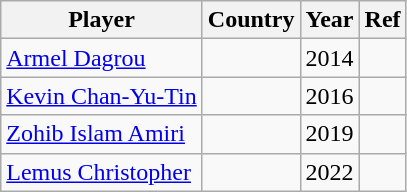<table class="wikitable sortable">
<tr>
<th>Player</th>
<th>Country</th>
<th>Year</th>
<th>Ref</th>
</tr>
<tr>
<td><a href='#'>Armel Dagrou</a></td>
<td></td>
<td>2014</td>
<td></td>
</tr>
<tr>
<td><a href='#'>Kevin Chan-Yu-Tin</a></td>
<td></td>
<td>2016</td>
<td></td>
</tr>
<tr>
<td><a href='#'>Zohib Islam Amiri</a></td>
<td></td>
<td>2019</td>
<td></td>
</tr>
<tr>
<td><a href='#'>Lemus Christopher</a></td>
<td></td>
<td>2022</td>
<td></td>
</tr>
</table>
